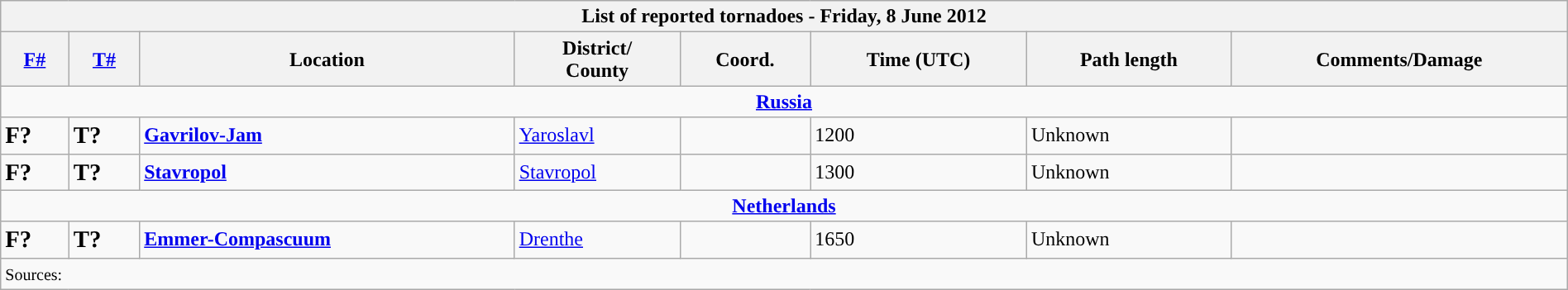<table class="wikitable collapsible" width="100%">
<tr>
<th colspan="8">List of reported tornadoes - Friday, 8 June 2012</th>
</tr>
<tr>
<th><a href='#'>F#</a></th>
<th><a href='#'>T#</a></th>
<th>Location</th>
<th>District/<br>County</th>
<th>Coord.</th>
<th>Time (UTC)</th>
<th>Path length</th>
<th>Comments/Damage</th>
</tr>
<tr>
<td colspan="8" align=center><strong><a href='#'>Russia</a></strong></td>
</tr>
<tr>
<td><big><strong>F?</strong></big></td>
<td><big><strong>T?</strong></big></td>
<td><strong><a href='#'>Gavrilov-Jam</a></strong></td>
<td><a href='#'>Yaroslavl</a></td>
<td></td>
<td>1200</td>
<td>Unknown</td>
<td></td>
</tr>
<tr>
<td><big><strong>F?</strong></big></td>
<td><big><strong>T?</strong></big></td>
<td><strong><a href='#'>Stavropol</a></strong></td>
<td><a href='#'>Stavropol</a></td>
<td></td>
<td>1300</td>
<td>Unknown</td>
<td></td>
</tr>
<tr>
<td colspan="8" align=center><strong><a href='#'>Netherlands</a></strong></td>
</tr>
<tr>
<td><big><strong>F?</strong></big></td>
<td><big><strong>T?</strong></big></td>
<td><strong><a href='#'>Emmer-Compascuum</a></strong></td>
<td><a href='#'>Drenthe</a></td>
<td></td>
<td>1650</td>
<td>Unknown</td>
<td></td>
</tr>
<tr>
<td colspan="8"><small>Sources:  </small></td>
</tr>
</table>
